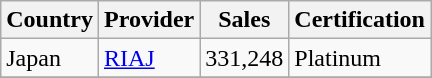<table class="wikitable" border="1">
<tr>
<th>Country</th>
<th>Provider</th>
<th>Sales</th>
<th>Certification</th>
</tr>
<tr>
<td>Japan</td>
<td><a href='#'>RIAJ</a></td>
<td>331,248</td>
<td>Platinum</td>
</tr>
<tr>
</tr>
</table>
